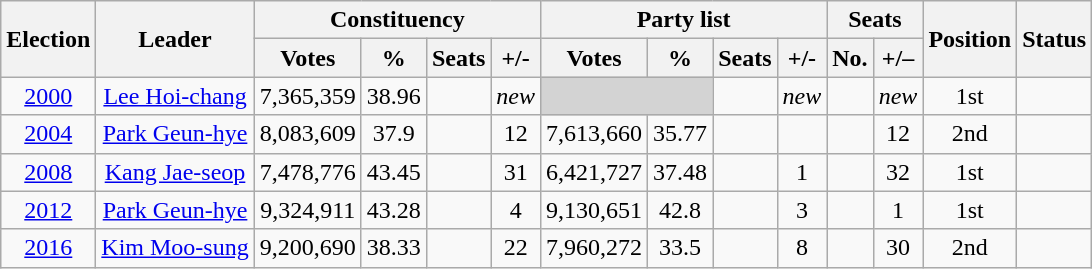<table class="wikitable" style="text-align:center">
<tr>
<th rowspan="2">Election</th>
<th rowspan="2">Leader</th>
<th colspan="4">Constituency</th>
<th colspan="4">Party list</th>
<th colspan="2">Seats</th>
<th rowspan="2">Position</th>
<th rowspan="2">Status</th>
</tr>
<tr>
<th>Votes</th>
<th>%</th>
<th>Seats</th>
<th>+/-</th>
<th>Votes</th>
<th>%</th>
<th>Seats</th>
<th>+/-</th>
<th>No.</th>
<th>+/–</th>
</tr>
<tr>
<td><a href='#'>2000</a></td>
<td><a href='#'>Lee Hoi-chang</a></td>
<td>7,365,359</td>
<td>38.96</td>
<td></td>
<td><em>new</em></td>
<td colspan="2" bgcolor="lightgrey"></td>
<td></td>
<td><em>new</em></td>
<td></td>
<td><em>new</em></td>
<td>1st</td>
<td></td>
</tr>
<tr>
<td><a href='#'>2004</a></td>
<td><a href='#'>Park Geun-hye</a></td>
<td>8,083,609</td>
<td>37.9</td>
<td></td>
<td> 12</td>
<td>7,613,660</td>
<td>35.77</td>
<td></td>
<td></td>
<td></td>
<td> 12</td>
<td>2nd</td>
<td></td>
</tr>
<tr>
<td><a href='#'>2008</a></td>
<td><a href='#'>Kang Jae-seop</a></td>
<td>7,478,776</td>
<td>43.45</td>
<td></td>
<td> 31</td>
<td>6,421,727</td>
<td>37.48</td>
<td></td>
<td> 1</td>
<td></td>
<td> 32</td>
<td>1st</td>
<td></td>
</tr>
<tr>
<td><a href='#'>2012</a></td>
<td><a href='#'>Park Geun-hye</a></td>
<td>9,324,911</td>
<td>43.28</td>
<td></td>
<td> 4</td>
<td>9,130,651</td>
<td>42.8</td>
<td></td>
<td> 3</td>
<td></td>
<td> 1</td>
<td>1st</td>
<td></td>
</tr>
<tr>
<td><a href='#'>2016</a></td>
<td><a href='#'>Kim Moo-sung</a></td>
<td>9,200,690</td>
<td>38.33</td>
<td></td>
<td> 22</td>
<td>7,960,272</td>
<td>33.5</td>
<td></td>
<td> 8</td>
<td></td>
<td> 30</td>
<td>2nd</td>
<td></td>
</tr>
</table>
